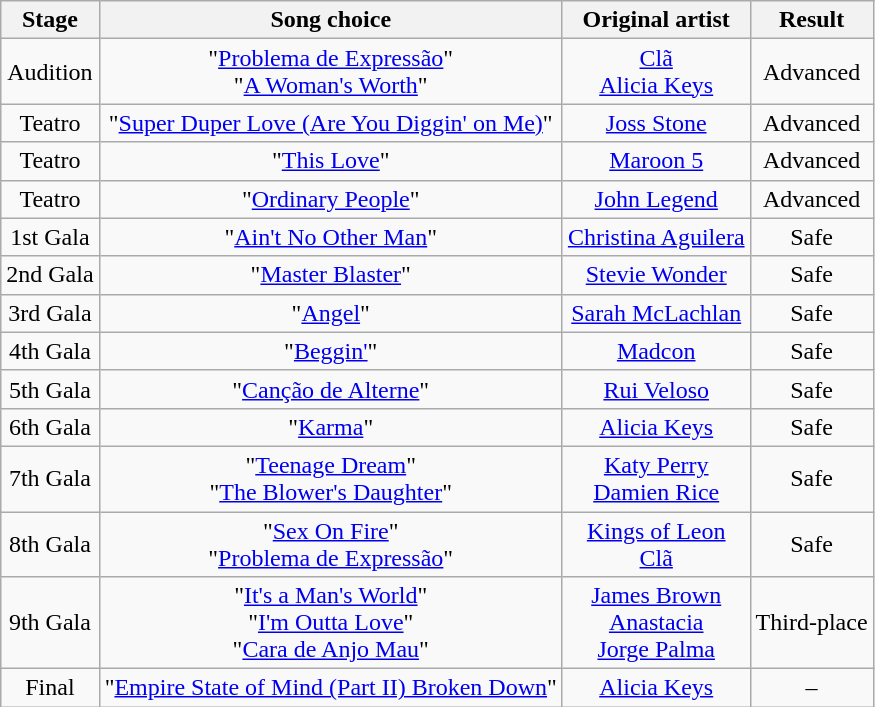<table class="wikitable" style="text-align: center;">
<tr>
<th>Stage</th>
<th>Song choice</th>
<th>Original artist</th>
<th>Result</th>
</tr>
<tr>
<td>Audition</td>
<td>"<a href='#'>Problema de Expressão</a>"<br>"<a href='#'>A Woman's Worth</a>"</td>
<td><a href='#'>Clã</a><br><a href='#'>Alicia Keys</a></td>
<td>Advanced</td>
</tr>
<tr>
<td>Teatro</td>
<td>"<a href='#'>Super Duper Love (Are You Diggin' on Me)</a>"</td>
<td><a href='#'>Joss Stone</a></td>
<td>Advanced</td>
</tr>
<tr>
<td>Teatro</td>
<td>"<a href='#'>This Love</a>"</td>
<td><a href='#'>Maroon 5</a></td>
<td>Advanced</td>
</tr>
<tr>
<td>Teatro</td>
<td>"<a href='#'>Ordinary People</a>"</td>
<td><a href='#'>John Legend</a></td>
<td>Advanced</td>
</tr>
<tr>
<td>1st Gala</td>
<td>"<a href='#'>Ain't No Other Man</a>"</td>
<td><a href='#'>Christina Aguilera</a></td>
<td>Safe</td>
</tr>
<tr>
<td>2nd Gala</td>
<td>"<a href='#'>Master Blaster</a>"</td>
<td><a href='#'>Stevie Wonder</a></td>
<td>Safe</td>
</tr>
<tr>
<td>3rd Gala</td>
<td>"<a href='#'>Angel</a>"</td>
<td><a href='#'>Sarah McLachlan</a></td>
<td>Safe</td>
</tr>
<tr>
<td>4th Gala</td>
<td>"<a href='#'>Beggin'</a>"</td>
<td><a href='#'>Madcon</a></td>
<td>Safe</td>
</tr>
<tr>
<td>5th Gala</td>
<td>"<a href='#'>Canção de Alterne</a>"</td>
<td><a href='#'>Rui Veloso</a></td>
<td>Safe</td>
</tr>
<tr>
<td>6th Gala</td>
<td>"<a href='#'>Karma</a>"</td>
<td><a href='#'>Alicia Keys</a></td>
<td>Safe</td>
</tr>
<tr>
<td>7th Gala</td>
<td>"<a href='#'>Teenage Dream</a>"<br>"<a href='#'>The Blower's Daughter</a>"</td>
<td><a href='#'>Katy Perry</a><br><a href='#'>Damien Rice</a></td>
<td>Safe</td>
</tr>
<tr>
<td>8th Gala</td>
<td>"<a href='#'>Sex On Fire</a>"<br>"<a href='#'>Problema de Expressão</a>"</td>
<td><a href='#'>Kings of Leon</a><br><a href='#'>Clã</a></td>
<td>Safe</td>
</tr>
<tr>
<td>9th Gala</td>
<td>"<a href='#'>It's a Man's World</a>"<br>"<a href='#'>I'm Outta Love</a>"<br>"<a href='#'>Cara de Anjo Mau</a>"</td>
<td><a href='#'>James Brown</a><br><a href='#'>Anastacia</a><br><a href='#'>Jorge Palma</a></td>
<td>Third-place</td>
</tr>
<tr>
<td>Final</td>
<td>"<a href='#'>Empire State of Mind (Part II) Broken Down</a>"</td>
<td><a href='#'>Alicia Keys</a></td>
<td>–</td>
</tr>
</table>
